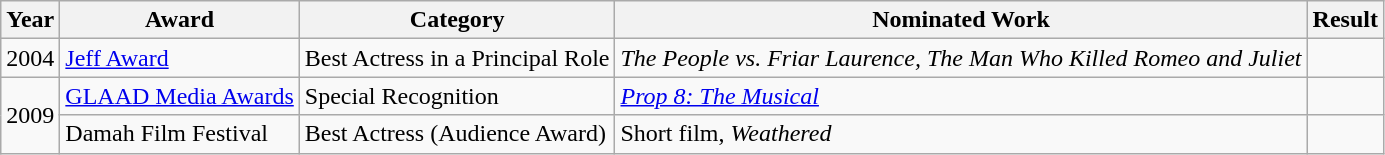<table class="wikitable">
<tr>
<th>Year</th>
<th>Award</th>
<th>Category</th>
<th>Nominated Work</th>
<th>Result</th>
</tr>
<tr>
<td rowspan=1>2004</td>
<td rowspan=1><a href='#'>Jeff Award</a></td>
<td rowspan=1>Best Actress in a Principal Role</td>
<td rowspan=1><em>The People vs. Friar Laurence, The Man Who Killed Romeo and Juliet</em></td>
<td></td>
</tr>
<tr>
<td rowspan=2>2009</td>
<td rowspan=1><a href='#'>GLAAD Media Awards</a></td>
<td rowspan=1>Special Recognition</td>
<td rowspan=1><em><a href='#'>Prop 8: The Musical</a></em></td>
<td></td>
</tr>
<tr>
<td rowspan=1>Damah Film Festival</td>
<td rowspan=1>Best Actress (Audience Award)</td>
<td rowspan=1>Short film, <em>Weathered</em></td>
<td></td>
</tr>
</table>
